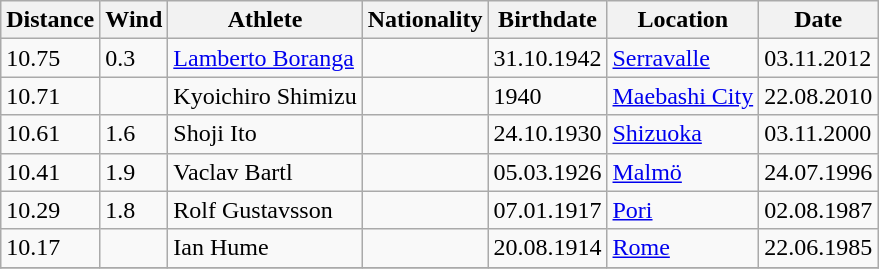<table class="wikitable">
<tr>
<th>Distance</th>
<th>Wind</th>
<th>Athlete</th>
<th>Nationality</th>
<th>Birthdate</th>
<th>Location</th>
<th>Date</th>
</tr>
<tr>
<td>10.75</td>
<td>0.3</td>
<td><a href='#'>Lamberto Boranga</a></td>
<td></td>
<td>31.10.1942</td>
<td><a href='#'>Serravalle</a></td>
<td>03.11.2012</td>
</tr>
<tr>
<td>10.71</td>
<td></td>
<td>Kyoichiro Shimizu</td>
<td></td>
<td>1940</td>
<td><a href='#'>Maebashi City</a></td>
<td>22.08.2010</td>
</tr>
<tr>
<td>10.61</td>
<td>1.6</td>
<td>Shoji Ito</td>
<td></td>
<td>24.10.1930</td>
<td><a href='#'>Shizuoka</a></td>
<td>03.11.2000</td>
</tr>
<tr>
<td>10.41</td>
<td>1.9</td>
<td>Vaclav Bartl</td>
<td></td>
<td>05.03.1926</td>
<td><a href='#'>Malmö</a></td>
<td>24.07.1996</td>
</tr>
<tr>
<td>10.29</td>
<td>1.8</td>
<td>Rolf Gustavsson</td>
<td></td>
<td>07.01.1917</td>
<td><a href='#'>Pori</a></td>
<td>02.08.1987</td>
</tr>
<tr>
<td>10.17</td>
<td></td>
<td>Ian Hume</td>
<td></td>
<td>20.08.1914</td>
<td><a href='#'>Rome</a></td>
<td>22.06.1985</td>
</tr>
<tr>
</tr>
</table>
